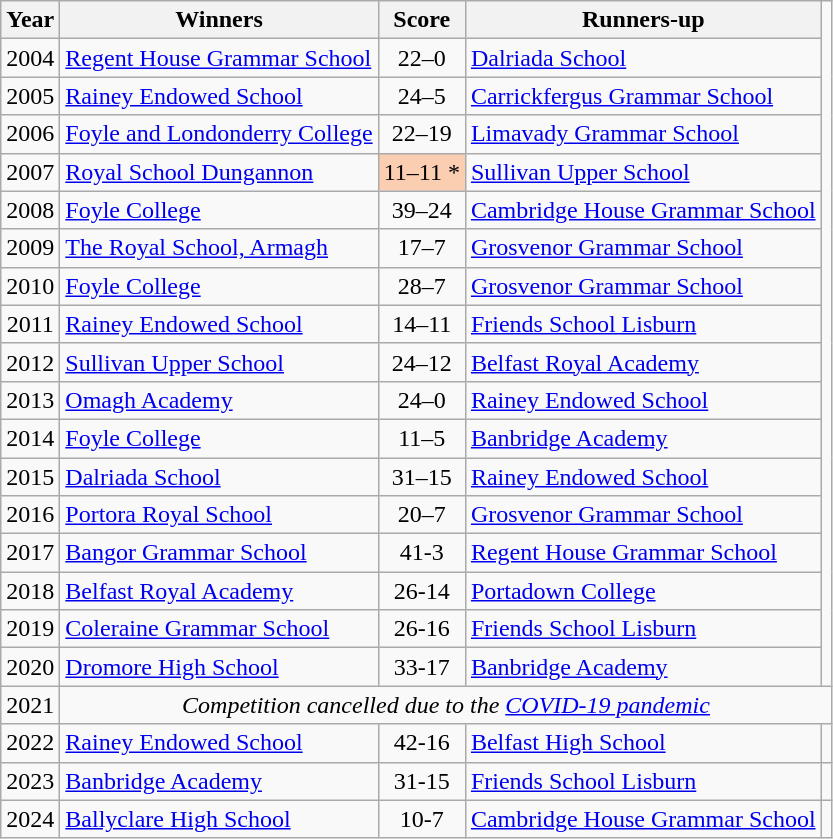<table class="sortable wikitable">
<tr>
<th scope="col">Year</th>
<th scope="col">Winners</th>
<th scope="col">Score</th>
<th scope="col">Runners-up</th>
</tr>
<tr>
<td align=center>2004</td>
<td><a href='#'>Regent House Grammar School</a></td>
<td align=center>22–0</td>
<td><a href='#'>Dalriada School</a></td>
</tr>
<tr>
<td align=center>2005</td>
<td><a href='#'>Rainey Endowed School</a></td>
<td align=center>24–5</td>
<td><a href='#'>Carrickfergus Grammar School</a></td>
</tr>
<tr>
<td align=center>2006</td>
<td><a href='#'>Foyle and Londonderry College</a></td>
<td align=center>22–19</td>
<td><a href='#'>Limavady Grammar School</a></td>
</tr>
<tr>
<td align=center>2007</td>
<td><a href='#'>Royal School Dungannon</a></td>
<td align=center style="background-color:#FBCEB1">11–11 *</td>
<td><a href='#'>Sullivan Upper School</a></td>
</tr>
<tr>
<td align=center>2008</td>
<td><a href='#'>Foyle College</a></td>
<td align=center>39–24</td>
<td><a href='#'>Cambridge House Grammar School</a></td>
</tr>
<tr>
<td align=center>2009</td>
<td><a href='#'>The Royal School, Armagh</a></td>
<td align=center>17–7</td>
<td><a href='#'>Grosvenor Grammar School</a></td>
</tr>
<tr>
<td align=center>2010</td>
<td><a href='#'>Foyle College</a></td>
<td align=center>28–7</td>
<td><a href='#'>Grosvenor Grammar School</a></td>
</tr>
<tr>
<td align=center>2011</td>
<td><a href='#'>Rainey Endowed School</a></td>
<td align=center>14–11</td>
<td><a href='#'>Friends School Lisburn</a></td>
</tr>
<tr>
<td align=center>2012</td>
<td><a href='#'>Sullivan Upper School</a></td>
<td align=center>24–12</td>
<td><a href='#'>Belfast Royal Academy</a></td>
</tr>
<tr>
<td align=center>2013</td>
<td><a href='#'>Omagh Academy</a></td>
<td align=center>24–0</td>
<td><a href='#'>Rainey Endowed School</a></td>
</tr>
<tr>
<td align=center>2014</td>
<td><a href='#'>Foyle College</a></td>
<td align=center>11–5</td>
<td><a href='#'>Banbridge Academy</a></td>
</tr>
<tr>
<td align=center>2015</td>
<td><a href='#'>Dalriada School</a></td>
<td align=center>31–15</td>
<td><a href='#'>Rainey Endowed School</a></td>
</tr>
<tr>
<td align=center>2016</td>
<td><a href='#'>Portora Royal School</a></td>
<td align=center>20–7</td>
<td><a href='#'>Grosvenor Grammar School</a></td>
</tr>
<tr>
<td align=center>2017</td>
<td><a href='#'>Bangor Grammar School</a></td>
<td align=center>41-3</td>
<td><a href='#'>Regent House Grammar School</a></td>
</tr>
<tr>
<td align=center>2018</td>
<td><a href='#'>Belfast Royal Academy</a></td>
<td align=center>26-14</td>
<td><a href='#'>Portadown College</a></td>
</tr>
<tr>
<td align=center>2019</td>
<td><a href='#'>Coleraine Grammar School</a></td>
<td align=center>26-16</td>
<td><a href='#'>Friends School Lisburn</a></td>
</tr>
<tr>
<td align=center>2020</td>
<td><a href='#'>Dromore High School</a></td>
<td align=center>33-17</td>
<td><a href='#'>Banbridge Academy</a></td>
</tr>
<tr>
<td align=center>2021</td>
<td align=center colspan="4"><em>Competition cancelled due to the <a href='#'>COVID-19 pandemic</a></em></td>
</tr>
<tr>
<td align=center>2022</td>
<td><a href='#'>Rainey Endowed School</a></td>
<td align=center>42-16</td>
<td><a href='#'>Belfast High School</a></td>
<td></td>
</tr>
<tr>
<td align=center>2023</td>
<td><a href='#'>Banbridge Academy</a></td>
<td align=center>31-15</td>
<td><a href='#'>Friends School Lisburn</a></td>
<td></td>
</tr>
<tr>
<td align=center>2024</td>
<td><a href='#'>Ballyclare High School</a></td>
<td align=center>10-7</td>
<td><a href='#'>Cambridge House Grammar School</a></td>
<td></td>
</tr>
</table>
